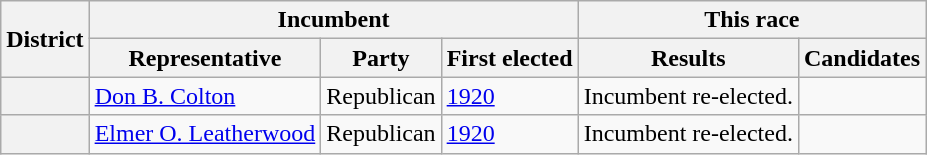<table class=wikitable>
<tr>
<th rowspan=2>District</th>
<th colspan=3>Incumbent</th>
<th colspan=2>This race</th>
</tr>
<tr>
<th>Representative</th>
<th>Party</th>
<th>First elected</th>
<th>Results</th>
<th>Candidates</th>
</tr>
<tr>
<th></th>
<td><a href='#'>Don B. Colton</a></td>
<td>Republican</td>
<td><a href='#'>1920</a></td>
<td>Incumbent re-elected.</td>
<td nowrap></td>
</tr>
<tr>
<th></th>
<td><a href='#'>Elmer O. Leatherwood</a></td>
<td>Republican</td>
<td><a href='#'>1920</a></td>
<td>Incumbent re-elected.</td>
<td nowrap></td>
</tr>
</table>
